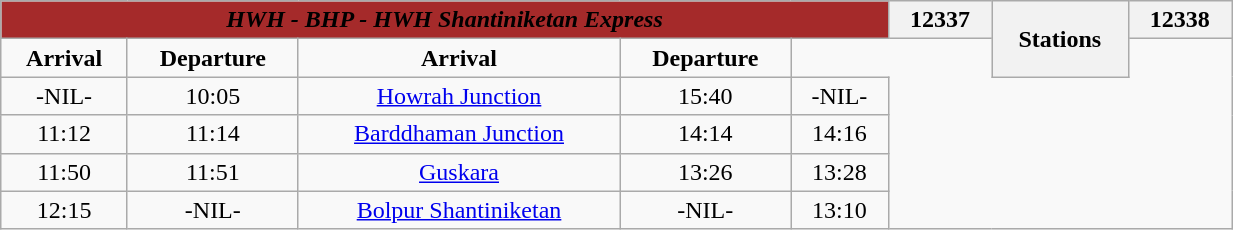<table class="wikitable" width="65%" style="text-align: center;">
<tr>
<th colspan="5" align="center" style="background:brown;"><span><em>HWH - BHP - HWH Shantiniketan Express</em></span></th>
<th colspan="2">12337</th>
<th rowspan="2">Stations</th>
<th colspan="2">12338</th>
</tr>
<tr>
<td><strong>Arrival</strong></td>
<td><strong>Departure</strong></td>
<td><strong>Arrival</strong></td>
<td><strong>Departure</strong></td>
</tr>
<tr>
<td>-NIL-</td>
<td>10:05</td>
<td><a href='#'>Howrah Junction</a></td>
<td>15:40</td>
<td>-NIL-</td>
</tr>
<tr>
<td>11:12</td>
<td>11:14</td>
<td><a href='#'>Barddhaman Junction</a></td>
<td>14:14</td>
<td>14:16</td>
</tr>
<tr>
<td>11:50</td>
<td>11:51</td>
<td><a href='#'>Guskara</a></td>
<td>13:26</td>
<td>13:28</td>
</tr>
<tr>
<td>12:15</td>
<td>-NIL-</td>
<td><a href='#'>Bolpur Shantiniketan</a></td>
<td>-NIL-</td>
<td>13:10</td>
</tr>
</table>
